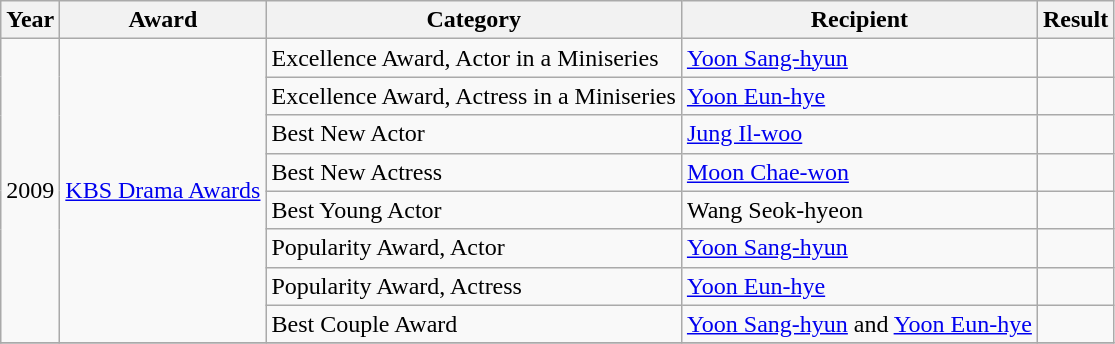<table class="wikitable">
<tr>
<th>Year</th>
<th>Award</th>
<th>Category</th>
<th>Recipient</th>
<th>Result</th>
</tr>
<tr>
<td rowspan=8>2009</td>
<td rowspan=8><a href='#'>KBS Drama Awards</a></td>
<td>Excellence Award, Actor in a Miniseries</td>
<td><a href='#'>Yoon Sang-hyun</a></td>
<td></td>
</tr>
<tr>
<td>Excellence Award, Actress in a Miniseries</td>
<td><a href='#'>Yoon Eun-hye</a></td>
<td></td>
</tr>
<tr>
<td>Best New Actor</td>
<td><a href='#'>Jung Il-woo</a></td>
<td></td>
</tr>
<tr>
<td>Best New Actress</td>
<td><a href='#'>Moon Chae-won</a></td>
<td></td>
</tr>
<tr>
<td>Best Young Actor</td>
<td>Wang Seok-hyeon</td>
<td></td>
</tr>
<tr>
<td>Popularity Award, Actor</td>
<td><a href='#'>Yoon Sang-hyun</a></td>
<td></td>
</tr>
<tr>
<td>Popularity Award, Actress</td>
<td><a href='#'>Yoon Eun-hye</a></td>
<td></td>
</tr>
<tr>
<td>Best Couple Award</td>
<td><a href='#'>Yoon Sang-hyun</a> and <a href='#'>Yoon Eun-hye</a></td>
<td></td>
</tr>
<tr>
</tr>
</table>
